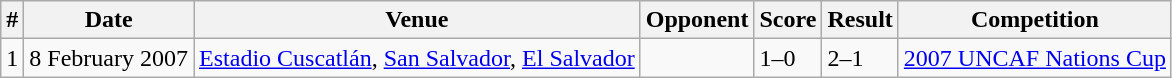<table class="wikitable">
<tr>
<th>#</th>
<th>Date</th>
<th>Venue</th>
<th>Opponent</th>
<th>Score</th>
<th>Result</th>
<th>Competition</th>
</tr>
<tr>
<td>1</td>
<td>8 February 2007</td>
<td><a href='#'>Estadio Cuscatlán</a>, <a href='#'>San Salvador</a>, <a href='#'>El Salvador</a></td>
<td></td>
<td>1–0</td>
<td>2–1</td>
<td><a href='#'>2007 UNCAF Nations Cup</a></td>
</tr>
</table>
